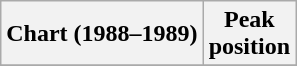<table class="wikitable sortable">
<tr>
<th>Chart (1988–1989)</th>
<th>Peak<br>position</th>
</tr>
<tr>
</tr>
</table>
